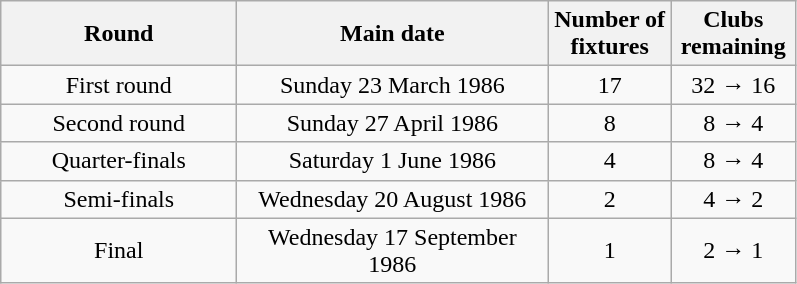<table class="wikitable plainrowheaders" style="text-align:center">
<tr>
<th scope="col" style="width:150px">Round</th>
<th scope="col" style="width:200px">Main date</th>
<th scope="col" style="width:75px">Number of fixtures</th>
<th scope="col" style="width:75px">Clubs remaining</th>
</tr>
<tr>
<td>First round</td>
<td>Sunday 23 March 1986</td>
<td>17</td>
<td>32 → 16</td>
</tr>
<tr>
<td>Second round</td>
<td>Sunday 27 April 1986</td>
<td>8</td>
<td>8 → 4</td>
</tr>
<tr>
<td>Quarter-finals</td>
<td>Saturday 1 June 1986</td>
<td>4</td>
<td>8 → 4</td>
</tr>
<tr>
<td>Semi-finals</td>
<td>Wednesday 20 August 1986</td>
<td>2</td>
<td>4 → 2</td>
</tr>
<tr>
<td>Final</td>
<td>Wednesday 17 September 1986</td>
<td>1</td>
<td>2 → 1</td>
</tr>
</table>
